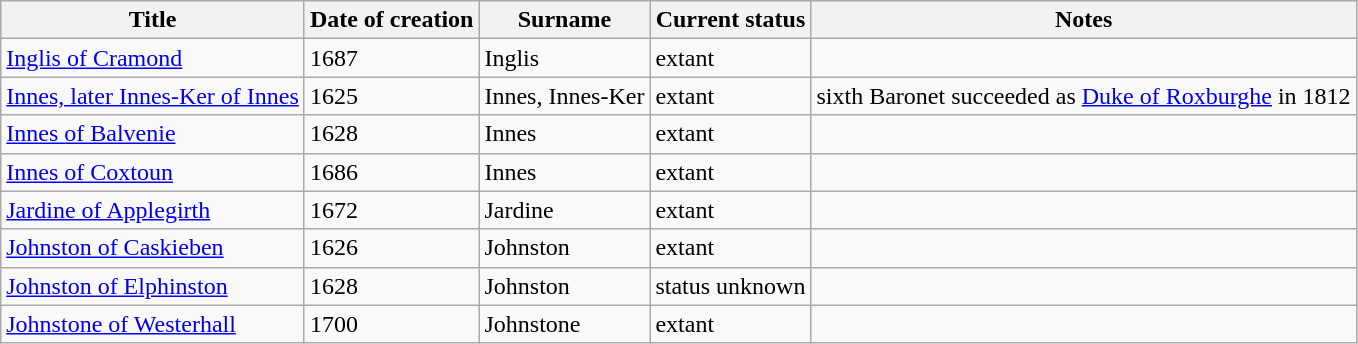<table class="wikitable">
<tr>
<th>Title</th>
<th>Date of creation</th>
<th>Surname</th>
<th>Current status</th>
<th>Notes</th>
</tr>
<tr>
<td><a href='#'>Inglis of Cramond</a></td>
<td>1687</td>
<td>Inglis</td>
<td>extant</td>
<td> </td>
</tr>
<tr>
<td><a href='#'>Innes, later Innes-Ker of Innes</a></td>
<td>1625</td>
<td>Innes, Innes-Ker</td>
<td>extant</td>
<td>sixth Baronet succeeded as <a href='#'>Duke of Roxburghe</a> in 1812</td>
</tr>
<tr>
<td><a href='#'>Innes of Balvenie</a></td>
<td>1628</td>
<td>Innes</td>
<td>extant</td>
<td> </td>
</tr>
<tr>
<td><a href='#'>Innes of Coxtoun</a></td>
<td>1686</td>
<td>Innes</td>
<td>extant</td>
<td> </td>
</tr>
<tr>
<td><a href='#'>Jardine of Applegirth</a></td>
<td>1672</td>
<td>Jardine</td>
<td>extant</td>
<td> </td>
</tr>
<tr>
<td><a href='#'>Johnston of Caskieben</a></td>
<td>1626</td>
<td>Johnston</td>
<td>extant</td>
<td> </td>
</tr>
<tr>
<td><a href='#'>Johnston of Elphinston</a></td>
<td>1628</td>
<td>Johnston</td>
<td>status unknown</td>
<td> </td>
</tr>
<tr>
<td><a href='#'>Johnstone of Westerhall</a></td>
<td>1700</td>
<td>Johnstone</td>
<td>extant</td>
<td> </td>
</tr>
</table>
